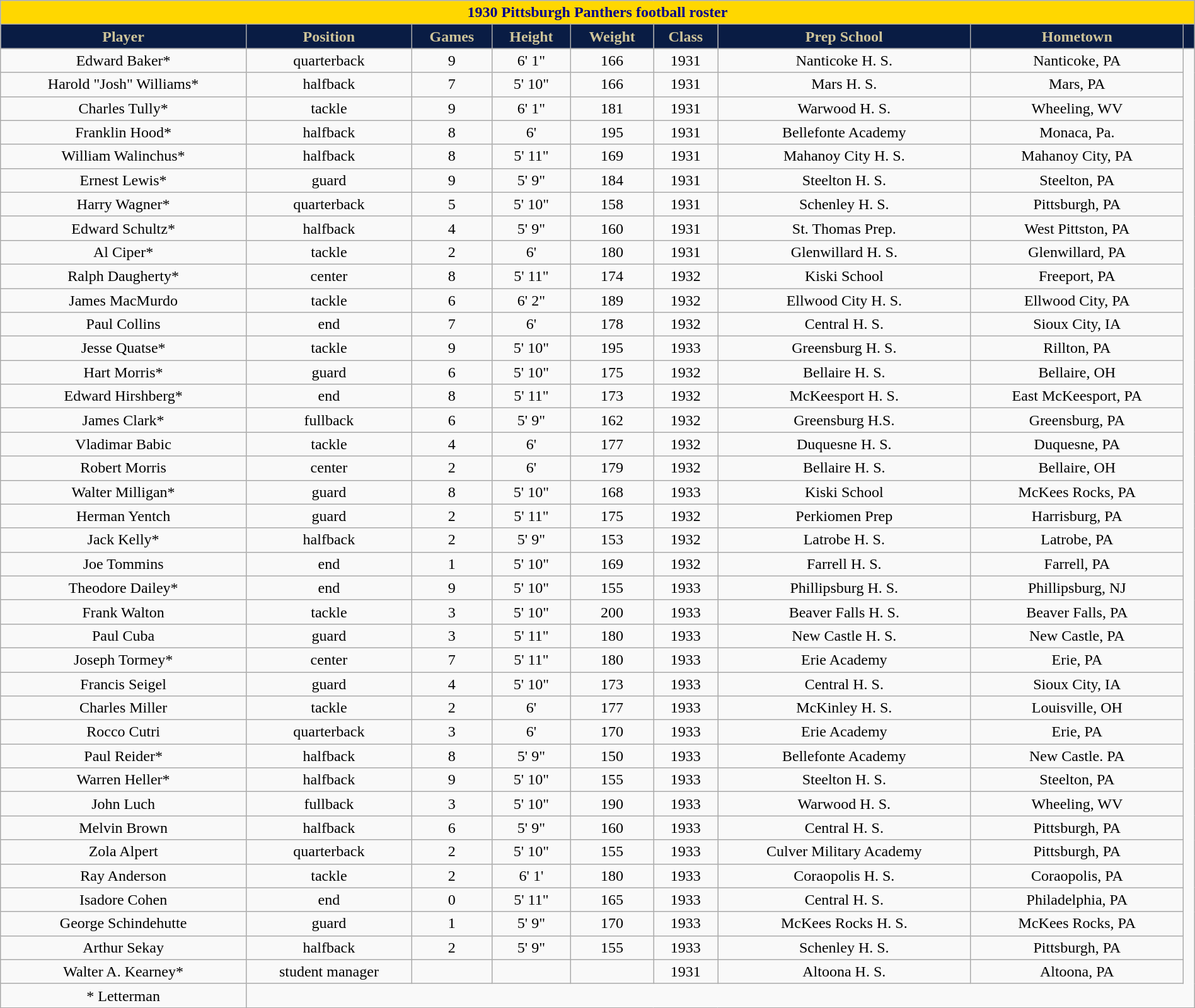<table class="wikitable collapsible collapsed" style="margin: left; text-align:right; width:100%;">
<tr>
<th colspan="10" ; style="background:gold; color:darkblue; text-align: center;"><strong>1930 Pittsburgh Panthers football roster</strong></th>
</tr>
<tr align="center"  style="background:#091C44; color:#CEC499;">
<td><strong>Player</strong></td>
<td><strong>Position</strong></td>
<td><strong>Games</strong></td>
<td><strong>Height</strong></td>
<td><strong>Weight</strong></td>
<td><strong>Class</strong></td>
<td><strong>Prep School</strong></td>
<td><strong>Hometown</strong></td>
<td></td>
</tr>
<tr align="center" bgcolor="">
<td>Edward Baker*</td>
<td>quarterback</td>
<td>9</td>
<td>6' 1"</td>
<td>166</td>
<td>1931</td>
<td>Nanticoke H. S.</td>
<td>Nanticoke, PA</td>
</tr>
<tr align="center" bgcolor="">
<td>Harold "Josh" Williams*</td>
<td>halfback</td>
<td>7</td>
<td>5' 10"</td>
<td>166</td>
<td>1931</td>
<td>Mars H. S.</td>
<td>Mars, PA</td>
</tr>
<tr align="center" bgcolor="">
<td>Charles Tully*</td>
<td>tackle</td>
<td>9</td>
<td>6' 1"</td>
<td>181</td>
<td>1931</td>
<td>Warwood H. S.</td>
<td>Wheeling, WV</td>
</tr>
<tr align="center" bgcolor="">
<td>Franklin Hood*</td>
<td>halfback</td>
<td>8</td>
<td>6'</td>
<td>195</td>
<td>1931</td>
<td>Bellefonte Academy</td>
<td>Monaca, Pa.</td>
</tr>
<tr align="center" bgcolor="">
<td>William Walinchus*</td>
<td>halfback</td>
<td>8</td>
<td>5' 11"</td>
<td>169</td>
<td>1931</td>
<td>Mahanoy City H. S.</td>
<td>Mahanoy City, PA</td>
</tr>
<tr align="center" bgcolor="">
<td>Ernest Lewis*</td>
<td>guard</td>
<td>9</td>
<td>5' 9"</td>
<td>184</td>
<td>1931</td>
<td>Steelton H. S.</td>
<td>Steelton, PA</td>
</tr>
<tr align="center" bgcolor="">
<td>Harry Wagner*</td>
<td>quarterback</td>
<td>5</td>
<td>5' 10"</td>
<td>158</td>
<td>1931</td>
<td>Schenley H. S.</td>
<td>Pittsburgh, PA</td>
</tr>
<tr align="center" bgcolor="">
<td>Edward Schultz*</td>
<td>halfback</td>
<td>4</td>
<td>5' 9"</td>
<td>160</td>
<td>1931</td>
<td>St. Thomas Prep.</td>
<td>West Pittston, PA</td>
</tr>
<tr align="center" bgcolor="">
<td>Al Ciper*</td>
<td>tackle</td>
<td>2</td>
<td>6'</td>
<td>180</td>
<td>1931</td>
<td>Glenwillard H. S.</td>
<td>Glenwillard, PA</td>
</tr>
<tr align="center" bgcolor="">
<td>Ralph Daugherty*</td>
<td>center</td>
<td>8</td>
<td>5' 11"</td>
<td>174</td>
<td>1932</td>
<td>Kiski School</td>
<td>Freeport, PA</td>
</tr>
<tr align="center" bgcolor="">
<td>James MacMurdo</td>
<td>tackle</td>
<td>6</td>
<td>6' 2"</td>
<td>189</td>
<td>1932</td>
<td>Ellwood City H. S.</td>
<td>Ellwood City, PA</td>
</tr>
<tr align="center" bgcolor="">
<td>Paul Collins</td>
<td>end</td>
<td>7</td>
<td>6'</td>
<td>178</td>
<td>1932</td>
<td>Central H. S.</td>
<td>Sioux City, IA</td>
</tr>
<tr align="center" bgcolor="">
<td>Jesse Quatse*</td>
<td>tackle</td>
<td>9</td>
<td>5' 10"</td>
<td>195</td>
<td>1933</td>
<td>Greensburg H. S.</td>
<td>Rillton, PA</td>
</tr>
<tr align="center" bgcolor="">
<td>Hart Morris*</td>
<td>guard</td>
<td>6</td>
<td>5' 10"</td>
<td>175</td>
<td>1932</td>
<td>Bellaire H. S.</td>
<td>Bellaire, OH</td>
</tr>
<tr align="center" bgcolor="">
<td>Edward Hirshberg*</td>
<td>end</td>
<td>8</td>
<td>5' 11"</td>
<td>173</td>
<td>1932</td>
<td>McKeesport H. S.</td>
<td>East McKeesport, PA</td>
</tr>
<tr align="center" bgcolor="">
<td>James Clark*</td>
<td>fullback</td>
<td>6</td>
<td>5' 9"</td>
<td>162</td>
<td>1932</td>
<td>Greensburg H.S.</td>
<td>Greensburg, PA</td>
</tr>
<tr align="center" bgcolor="">
<td>Vladimar Babic</td>
<td>tackle</td>
<td>4</td>
<td>6'</td>
<td>177</td>
<td>1932</td>
<td>Duquesne H. S.</td>
<td>Duquesne, PA</td>
</tr>
<tr align="center" bgcolor="">
<td>Robert Morris</td>
<td>center</td>
<td>2</td>
<td>6'</td>
<td>179</td>
<td>1932</td>
<td>Bellaire H. S.</td>
<td>Bellaire, OH</td>
</tr>
<tr align="center" bgcolor="">
<td>Walter Milligan*</td>
<td>guard</td>
<td>8</td>
<td>5' 10"</td>
<td>168</td>
<td>1933</td>
<td>Kiski School</td>
<td>McKees Rocks, PA</td>
</tr>
<tr align="center" bgcolor="">
<td>Herman Yentch</td>
<td>guard</td>
<td>2</td>
<td>5' 11"</td>
<td>175</td>
<td>1932</td>
<td>Perkiomen Prep</td>
<td>Harrisburg, PA</td>
</tr>
<tr align="center" bgcolor="">
<td>Jack Kelly*</td>
<td>halfback</td>
<td>2</td>
<td>5' 9"</td>
<td>153</td>
<td>1932</td>
<td>Latrobe H. S.</td>
<td>Latrobe, PA</td>
</tr>
<tr align="center" bgcolor="">
<td>Joe Tommins</td>
<td>end</td>
<td>1</td>
<td>5' 10"</td>
<td>169</td>
<td>1932</td>
<td>Farrell H. S.</td>
<td>Farrell, PA</td>
</tr>
<tr align="center" bgcolor="">
<td>Theodore Dailey*</td>
<td>end</td>
<td>9</td>
<td>5' 10"</td>
<td>155</td>
<td>1933</td>
<td>Phillipsburg H. S.</td>
<td>Phillipsburg, NJ</td>
</tr>
<tr align="center" bgcolor="">
<td>Frank  Walton</td>
<td>tackle</td>
<td>3</td>
<td>5' 10"</td>
<td>200</td>
<td>1933</td>
<td>Beaver Falls H. S.</td>
<td>Beaver Falls, PA</td>
</tr>
<tr align="center" bgcolor="">
<td>Paul Cuba</td>
<td>guard</td>
<td>3</td>
<td>5' 11"</td>
<td>180</td>
<td>1933</td>
<td>New Castle H. S.</td>
<td>New Castle, PA</td>
</tr>
<tr align="center" bgcolor="">
<td>Joseph Tormey*</td>
<td>center</td>
<td>7</td>
<td>5' 11"</td>
<td>180</td>
<td>1933</td>
<td>Erie Academy</td>
<td>Erie, PA</td>
</tr>
<tr align="center" bgcolor="">
<td>Francis Seigel</td>
<td>guard</td>
<td>4</td>
<td>5' 10"</td>
<td>173</td>
<td>1933</td>
<td>Central H. S.</td>
<td>Sioux City, IA</td>
</tr>
<tr align="center" bgcolor="">
<td>Charles Miller</td>
<td>tackle</td>
<td>2</td>
<td>6'</td>
<td>177</td>
<td>1933</td>
<td>McKinley H. S.</td>
<td>Louisville, OH</td>
</tr>
<tr align="center" bgcolor="">
<td>Rocco Cutri</td>
<td>quarterback</td>
<td>3</td>
<td>6'</td>
<td>170</td>
<td>1933</td>
<td>Erie Academy</td>
<td>Erie, PA</td>
</tr>
<tr align="center" bgcolor="">
<td>Paul Reider*</td>
<td>halfback</td>
<td>8</td>
<td>5' 9"</td>
<td>150</td>
<td>1933</td>
<td>Bellefonte Academy</td>
<td>New Castle. PA</td>
</tr>
<tr align="center" bgcolor="">
<td>Warren Heller*</td>
<td>halfback</td>
<td>9</td>
<td>5' 10"</td>
<td>155</td>
<td>1933</td>
<td>Steelton H. S.</td>
<td>Steelton, PA</td>
</tr>
<tr align="center" bgcolor="">
<td>John Luch</td>
<td>fullback</td>
<td>3</td>
<td>5' 10"</td>
<td>190</td>
<td>1933</td>
<td>Warwood H. S.</td>
<td>Wheeling, WV</td>
</tr>
<tr align="center" bgcolor="">
<td>Melvin Brown</td>
<td>halfback</td>
<td>6</td>
<td>5' 9"</td>
<td>160</td>
<td>1933</td>
<td>Central H. S.</td>
<td>Pittsburgh, PA</td>
</tr>
<tr align="center" bgcolor="">
<td>Zola Alpert</td>
<td>quarterback</td>
<td>2</td>
<td>5' 10"</td>
<td>155</td>
<td>1933</td>
<td>Culver Military Academy</td>
<td>Pittsburgh, PA</td>
</tr>
<tr align="center" bgcolor="">
<td>Ray Anderson</td>
<td>tackle</td>
<td>2</td>
<td>6' 1'</td>
<td>180</td>
<td>1933</td>
<td>Coraopolis H. S.</td>
<td>Coraopolis, PA</td>
</tr>
<tr align="center" bgcolor="">
<td>Isadore Cohen</td>
<td>end</td>
<td>0</td>
<td>5' 11"</td>
<td>165</td>
<td>1933</td>
<td>Central H. S.</td>
<td>Philadelphia, PA</td>
</tr>
<tr align="center" bgcolor="">
<td>George Schindehutte</td>
<td>guard</td>
<td>1</td>
<td>5' 9"</td>
<td>170</td>
<td>1933</td>
<td>McKees Rocks H. S.</td>
<td>McKees Rocks, PA</td>
</tr>
<tr align="center" bgcolor="">
<td>Arthur Sekay</td>
<td>halfback</td>
<td>2</td>
<td>5' 9"</td>
<td>155</td>
<td>1933</td>
<td>Schenley H. S.</td>
<td>Pittsburgh, PA</td>
</tr>
<tr align="center" bgcolor="">
<td>Walter A. Kearney*</td>
<td>student manager</td>
<td></td>
<td></td>
<td></td>
<td>1931</td>
<td>Altoona H. S.</td>
<td>Altoona, PA</td>
</tr>
<tr align="center" bgcolor="">
<td>* Letterman</td>
</tr>
<tr align="center" bgcolor="">
</tr>
</table>
